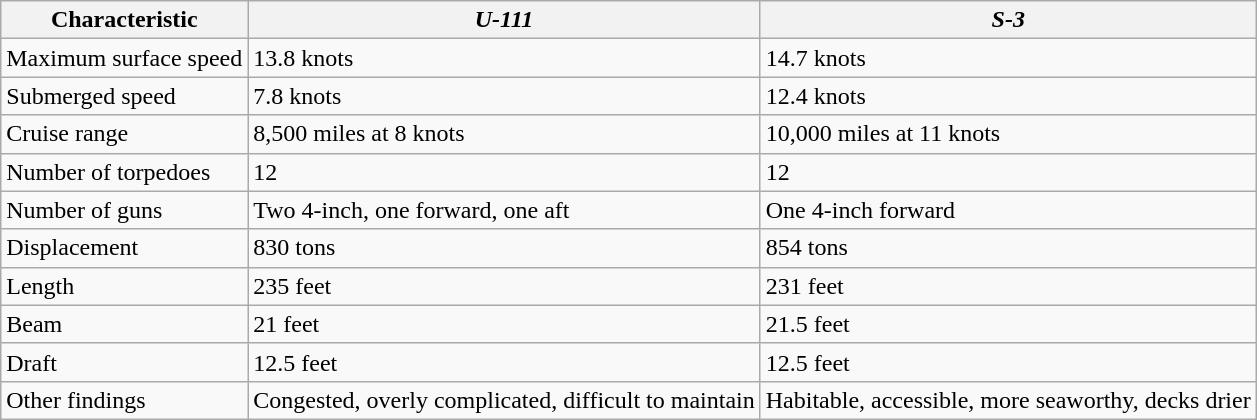<table class="wikitable">
<tr>
<th>Characteristic</th>
<th><em>U-111</em></th>
<th><em>S-3</em></th>
</tr>
<tr>
<td>Maximum surface speed</td>
<td>13.8 knots</td>
<td>14.7 knots</td>
</tr>
<tr>
<td>Submerged speed</td>
<td>7.8 knots</td>
<td>12.4 knots</td>
</tr>
<tr>
<td>Cruise range</td>
<td>8,500 miles at 8 knots</td>
<td>10,000 miles at 11 knots</td>
</tr>
<tr>
<td>Number of torpedoes</td>
<td>12</td>
<td>12</td>
</tr>
<tr>
<td>Number of guns</td>
<td>Two 4-inch, one forward, one aft</td>
<td>One 4-inch forward</td>
</tr>
<tr>
<td>Displacement</td>
<td>830 tons</td>
<td>854 tons</td>
</tr>
<tr>
<td>Length</td>
<td>235 feet</td>
<td>231 feet</td>
</tr>
<tr>
<td>Beam</td>
<td>21 feet</td>
<td>21.5 feet</td>
</tr>
<tr>
<td>Draft</td>
<td>12.5 feet</td>
<td>12.5 feet</td>
</tr>
<tr>
<td>Other findings</td>
<td>Congested, overly complicated, difficult to maintain</td>
<td>Habitable, accessible, more seaworthy, decks drier</td>
</tr>
</table>
